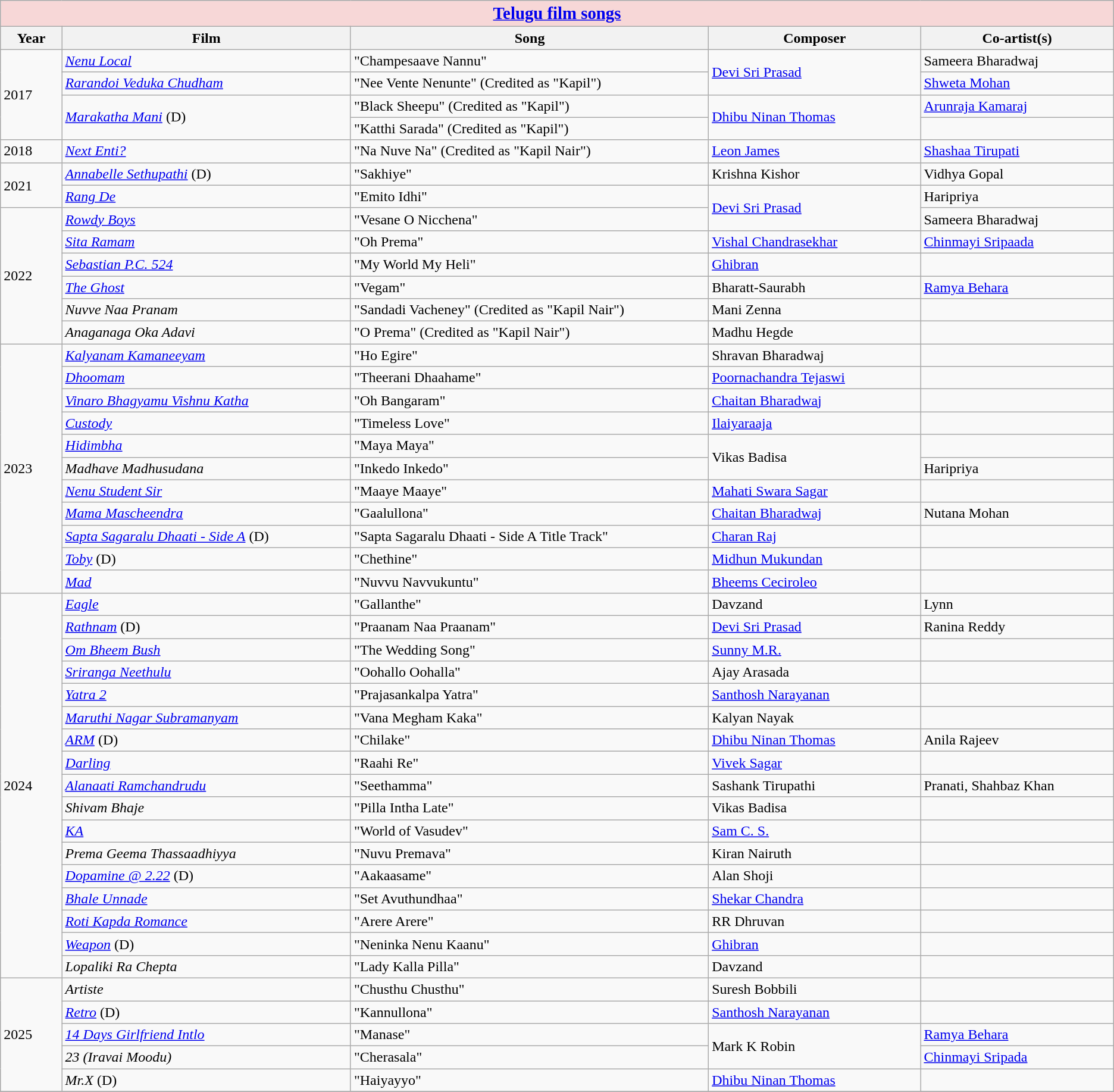<table class="wikitable">
<tr>
<th colspan="5" ! style="background:#f7d7d7; width:3000px; text-align:center;"><big><a href='#'>Telugu film songs</a></big></th>
</tr>
<tr>
<th>Year</th>
<th>Film</th>
<th>Song</th>
<th>Composer</th>
<th>Co-artist(s)</th>
</tr>
<tr>
<td rowspan="4">2017</td>
<td><em><a href='#'>Nenu Local</a></em></td>
<td>"Champesaave Nannu"</td>
<td rowspan="2"><a href='#'>Devi Sri Prasad</a></td>
<td>Sameera Bharadwaj</td>
</tr>
<tr>
<td><em><a href='#'>Rarandoi Veduka Chudham</a></em></td>
<td>"Nee Vente Nenunte" (Credited as "Kapil")</td>
<td><a href='#'>Shweta Mohan</a></td>
</tr>
<tr>
<td rowspan="2"><em><a href='#'>Marakatha Mani</a></em> (D)</td>
<td>"Black Sheepu" (Credited as "Kapil")</td>
<td rowspan="2"><a href='#'>Dhibu Ninan Thomas</a></td>
<td><a href='#'>Arunraja Kamaraj</a></td>
</tr>
<tr>
<td>"Katthi Sarada" (Credited as "Kapil")</td>
<td></td>
</tr>
<tr>
<td>2018</td>
<td><em><a href='#'>Next Enti?</a></em></td>
<td>"Na Nuve Na" (Credited as "Kapil Nair")</td>
<td><a href='#'>Leon James</a></td>
<td><a href='#'>Shashaa Tirupati</a></td>
</tr>
<tr>
<td rowspan="2">2021</td>
<td><em><a href='#'>Annabelle Sethupathi</a></em> (D)</td>
<td>"Sakhiye"</td>
<td>Krishna Kishor</td>
<td>Vidhya Gopal</td>
</tr>
<tr>
<td><em><a href='#'>Rang De</a></em></td>
<td>"Emito Idhi"</td>
<td rowspan="2"><a href='#'>Devi Sri Prasad</a></td>
<td>Haripriya</td>
</tr>
<tr>
<td rowspan="6">2022</td>
<td><em><a href='#'>Rowdy Boys</a></em></td>
<td>"Vesane O Nicchena"</td>
<td>Sameera Bharadwaj</td>
</tr>
<tr>
<td><em><a href='#'>Sita Ramam</a></em></td>
<td>"Oh Prema"</td>
<td><a href='#'>Vishal Chandrasekhar</a></td>
<td><a href='#'>Chinmayi Sripaada</a></td>
</tr>
<tr>
<td><em><a href='#'>Sebastian P.C. 524</a></em></td>
<td>"My World My Heli"</td>
<td><a href='#'>Ghibran</a></td>
<td></td>
</tr>
<tr>
<td><em><a href='#'>The Ghost</a></em></td>
<td>"Vegam"</td>
<td>Bharatt-Saurabh</td>
<td><a href='#'>Ramya Behara</a></td>
</tr>
<tr>
<td><em>Nuvve Naa Pranam</em></td>
<td>"Sandadi Vacheney" (Credited as "Kapil Nair")</td>
<td>Mani Zenna</td>
<td></td>
</tr>
<tr>
<td><em>Anaganaga Oka Adavi</em></td>
<td>"O Prema" (Credited as "Kapil Nair")</td>
<td>Madhu Hegde</td>
<td></td>
</tr>
<tr>
<td rowspan="11">2023</td>
<td><em><a href='#'>Kalyanam Kamaneeyam</a></em></td>
<td>"Ho Egire"</td>
<td>Shravan Bharadwaj</td>
<td></td>
</tr>
<tr>
<td><em><a href='#'>Dhoomam</a></em></td>
<td>"Theerani Dhaahame"</td>
<td><a href='#'>Poornachandra Tejaswi</a></td>
<td></td>
</tr>
<tr>
<td><em><a href='#'>Vinaro Bhagyamu Vishnu Katha</a></em></td>
<td>"Oh Bangaram"</td>
<td><a href='#'>Chaitan Bharadwaj</a></td>
<td></td>
</tr>
<tr>
<td><em><a href='#'>Custody</a></em></td>
<td>"Timeless Love"</td>
<td><a href='#'>Ilaiyaraaja</a></td>
<td></td>
</tr>
<tr>
<td><em><a href='#'>Hidimbha</a></em></td>
<td>"Maya Maya"</td>
<td rowspan="2">Vikas Badisa</td>
<td></td>
</tr>
<tr>
<td><em>Madhave Madhusudana</em></td>
<td>"Inkedo Inkedo"</td>
<td>Haripriya</td>
</tr>
<tr>
<td><em><a href='#'>Nenu Student Sir</a></em></td>
<td>"Maaye Maaye"</td>
<td><a href='#'>Mahati Swara Sagar</a></td>
<td></td>
</tr>
<tr>
<td><em><a href='#'>Mama Mascheendra</a></em></td>
<td>"Gaalullona"</td>
<td><a href='#'>Chaitan Bharadwaj</a></td>
<td>Nutana Mohan</td>
</tr>
<tr>
<td><em><a href='#'> Sapta Sagaralu Dhaati - Side A</a></em> (D)</td>
<td>"Sapta Sagaralu Dhaati - Side A Title Track"</td>
<td><a href='#'>Charan Raj</a></td>
<td></td>
</tr>
<tr>
<td><em><a href='#'>Toby</a></em> (D)</td>
<td>"Chethine"</td>
<td><a href='#'>Midhun Mukundan</a></td>
<td></td>
</tr>
<tr>
<td><em><a href='#'>Mad</a></em></td>
<td>"Nuvvu Navvukuntu"</td>
<td><a href='#'>Bheems Ceciroleo</a></td>
<td></td>
</tr>
<tr>
<td rowspan="17">2024</td>
<td><em><a href='#'>Eagle</a></em></td>
<td>"Gallanthe"</td>
<td>Davzand</td>
<td>Lynn</td>
</tr>
<tr>
<td><em><a href='#'> Rathnam</a></em> (D)</td>
<td>"Praanam Naa Praanam"</td>
<td><a href='#'>Devi Sri Prasad</a></td>
<td>Ranina Reddy</td>
</tr>
<tr>
<td><em><a href='#'>Om Bheem Bush</a></em></td>
<td>"The Wedding Song"</td>
<td><a href='#'>Sunny M.R.</a></td>
<td></td>
</tr>
<tr>
<td><em><a href='#'>Sriranga Neethulu</a></em></td>
<td>"Oohallo Oohalla"</td>
<td>Ajay Arasada</td>
<td></td>
</tr>
<tr>
<td><em><a href='#'>Yatra 2</a></em></td>
<td>"Prajasankalpa Yatra"</td>
<td><a href='#'>Santhosh Narayanan</a></td>
<td></td>
</tr>
<tr>
<td><em><a href='#'>Maruthi Nagar Subramanyam</a></em></td>
<td>"Vana Megham Kaka"</td>
<td>Kalyan Nayak</td>
<td></td>
</tr>
<tr>
<td><em><a href='#'>ARM</a></em> (D)</td>
<td>"Chilake"</td>
<td><a href='#'>Dhibu Ninan Thomas</a></td>
<td>Anila Rajeev</td>
</tr>
<tr>
<td><em><a href='#'>Darling</a></em></td>
<td>"Raahi Re"</td>
<td><a href='#'>Vivek Sagar</a></td>
<td></td>
</tr>
<tr>
<td><em><a href='#'>Alanaati Ramchandrudu</a></em></td>
<td>"Seethamma"</td>
<td>Sashank Tirupathi</td>
<td>Pranati, Shahbaz Khan</td>
</tr>
<tr>
<td><em>Shivam Bhaje</em></td>
<td>"Pilla Intha Late"</td>
<td>Vikas Badisa</td>
<td></td>
</tr>
<tr>
<td><a href='#'><em>KA</em></a></td>
<td>"World of Vasudev"</td>
<td><a href='#'>Sam C. S.</a></td>
<td></td>
</tr>
<tr>
<td><em>Prema Geema Thassaadhiyya</em></td>
<td>"Nuvu Premava"</td>
<td>Kiran Nairuth</td>
<td></td>
</tr>
<tr>
<td><em><a href='#'>Dopamine @ 2.22</a></em> (D)</td>
<td>"Aakaasame"</td>
<td>Alan Shoji</td>
<td></td>
</tr>
<tr>
<td><em><a href='#'>Bhale Unnade</a></em></td>
<td>"Set Avuthundhaa"</td>
<td><a href='#'>Shekar Chandra</a></td>
<td></td>
</tr>
<tr>
<td><em><a href='#'>Roti Kapda Romance</a></em></td>
<td>"Arere Arere"</td>
<td>RR Dhruvan</td>
<td></td>
</tr>
<tr>
<td><em><a href='#'>Weapon</a></em> (D)</td>
<td>"Neninka Nenu Kaanu"</td>
<td><a href='#'>Ghibran</a></td>
<td></td>
</tr>
<tr>
<td><em>Lopaliki Ra Chepta</em></td>
<td>"Lady Kalla Pilla"</td>
<td>Davzand</td>
<td></td>
</tr>
<tr>
<td rowspan="5">2025</td>
<td><em>Artiste</em></td>
<td>"Chusthu Chusthu"</td>
<td>Suresh Bobbili</td>
<td></td>
</tr>
<tr>
<td><em><a href='#'>Retro</a></em> (D)</td>
<td>"Kannullona"</td>
<td><a href='#'>Santhosh Narayanan</a></td>
<td></td>
</tr>
<tr>
<td><em><a href='#'>14 Days Girlfriend Intlo</a></em></td>
<td>"Manase"</td>
<td rowspan="2">Mark K Robin</td>
<td><a href='#'>Ramya Behara</a></td>
</tr>
<tr>
<td><em>23 (Iravai Moodu)</em></td>
<td>"Cherasala"</td>
<td><a href='#'>Chinmayi Sripada</a></td>
</tr>
<tr>
<td><em>Mr.X</em> (D)</td>
<td>"Haiyayyo"</td>
<td><a href='#'>Dhibu Ninan Thomas</a></td>
<td></td>
</tr>
<tr>
</tr>
</table>
